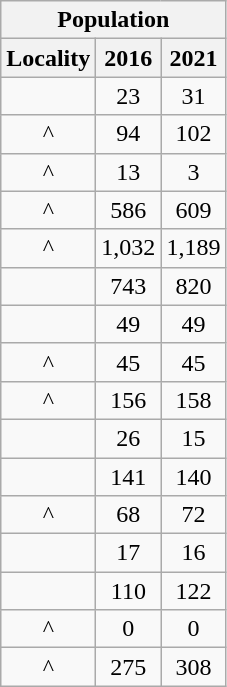<table class="wikitable" style="text-align:center;">
<tr>
<th colspan="3" style="text-align:center;  font-weight:bold">Population</th>
</tr>
<tr>
<th style="text-align:center; background:  font-weight:bold">Locality</th>
<th style="text-align:center; background:  font-weight:bold"><strong>2016</strong></th>
<th style="text-align:center; background:  font-weight:bold"><strong>2021</strong></th>
</tr>
<tr>
<td></td>
<td>23</td>
<td>31</td>
</tr>
<tr>
<td>^</td>
<td>94</td>
<td>102</td>
</tr>
<tr>
<td>^</td>
<td>13</td>
<td>3</td>
</tr>
<tr>
<td>^</td>
<td>586</td>
<td>609</td>
</tr>
<tr>
<td>^</td>
<td>1,032</td>
<td>1,189</td>
</tr>
<tr>
<td></td>
<td>743</td>
<td>820</td>
</tr>
<tr>
<td></td>
<td>49</td>
<td>49</td>
</tr>
<tr>
<td>^</td>
<td>45</td>
<td>45</td>
</tr>
<tr>
<td>^</td>
<td>156</td>
<td>158</td>
</tr>
<tr>
<td></td>
<td>26</td>
<td>15</td>
</tr>
<tr>
<td></td>
<td>141</td>
<td>140</td>
</tr>
<tr>
<td>^</td>
<td>68</td>
<td>72</td>
</tr>
<tr>
<td></td>
<td>17</td>
<td>16</td>
</tr>
<tr>
<td></td>
<td>110</td>
<td>122</td>
</tr>
<tr>
<td>^</td>
<td>0</td>
<td>0</td>
</tr>
<tr>
<td>^</td>
<td>275</td>
<td>308</td>
</tr>
</table>
